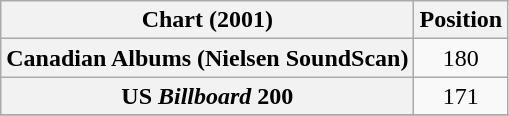<table class="wikitable plainrowheaders" style="text-align:center">
<tr>
<th scope="col">Chart (2001)</th>
<th scope="col">Position</th>
</tr>
<tr>
<th scope="row">Canadian Albums (Nielsen SoundScan)</th>
<td>180</td>
</tr>
<tr>
<th scope="row">US <em>Billboard</em> 200</th>
<td>171</td>
</tr>
<tr>
</tr>
</table>
